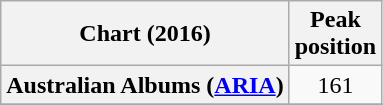<table class="wikitable sortable plainrowheaders" style="text-align:center">
<tr>
<th scope="col">Chart (2016)</th>
<th scope="col">Peak<br> position</th>
</tr>
<tr>
<th scope="row">Australian Albums (<a href='#'>ARIA</a>)</th>
<td align="center">161</td>
</tr>
<tr>
</tr>
<tr>
</tr>
<tr>
</tr>
<tr>
</tr>
<tr>
</tr>
<tr>
</tr>
</table>
